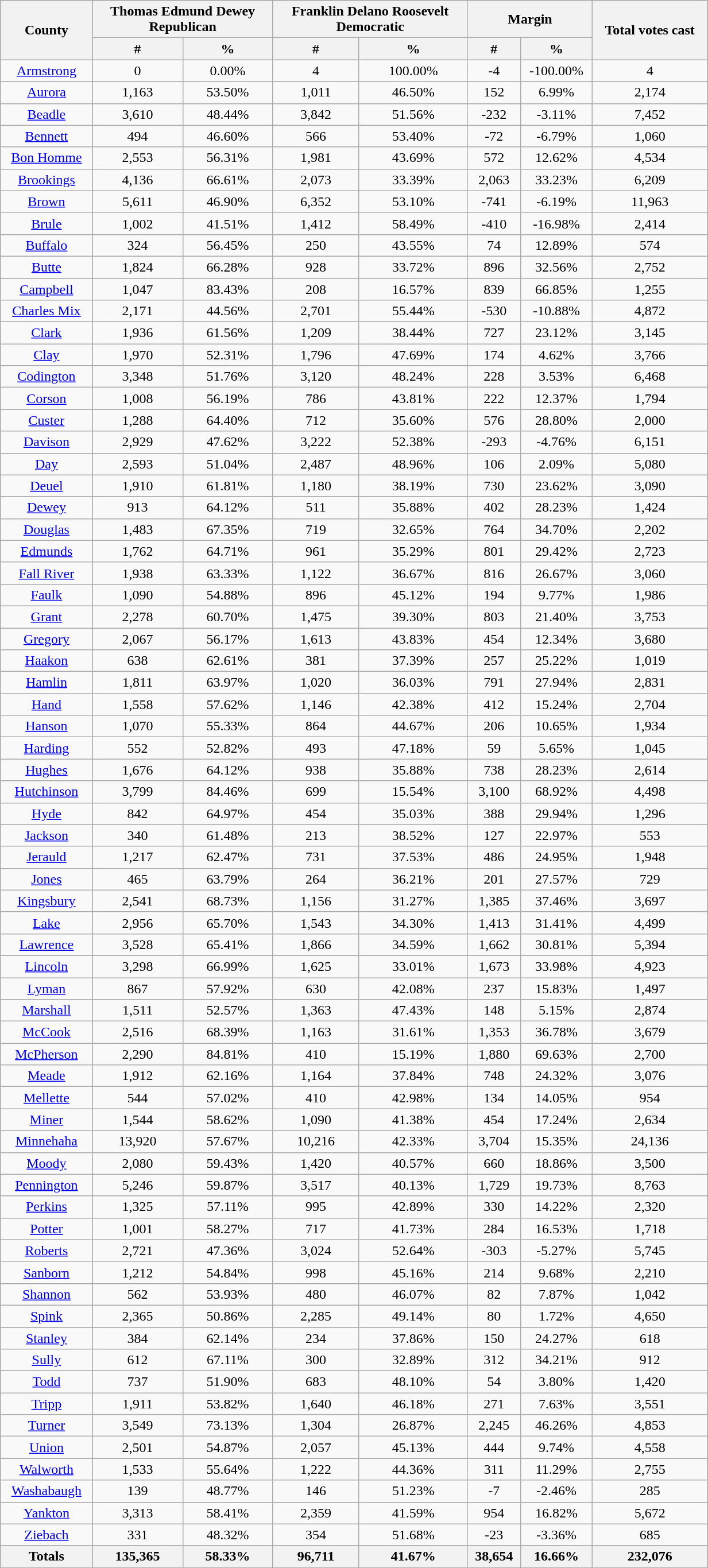<table class="wikitable sortable" width="65%">
<tr>
<th rowspan="2">County</th>
<th colspan="2">Thomas Edmund Dewey<br>Republican</th>
<th colspan="2">Franklin Delano Roosevelt<br>Democratic</th>
<th colspan="2">Margin</th>
<th rowspan="2">Total votes cast</th>
</tr>
<tr style="text-align:center;">
<th data-sort-type="number">#</th>
<th data-sort-type="number">%</th>
<th data-sort-type="number">#</th>
<th data-sort-type="number">%</th>
<th data-sort-type="number">#</th>
<th data-sort-type="number">%</th>
</tr>
<tr style="text-align:center;">
<td><a href='#'>Armstrong</a></td>
<td>0</td>
<td>0.00%</td>
<td>4</td>
<td>100.00%</td>
<td>-4</td>
<td>-100.00%</td>
<td>4</td>
</tr>
<tr style="text-align:center;">
<td><a href='#'>Aurora</a></td>
<td>1,163</td>
<td>53.50%</td>
<td>1,011</td>
<td>46.50%</td>
<td>152</td>
<td>6.99%</td>
<td>2,174</td>
</tr>
<tr style="text-align:center;">
<td><a href='#'>Beadle</a></td>
<td>3,610</td>
<td>48.44%</td>
<td>3,842</td>
<td>51.56%</td>
<td>-232</td>
<td>-3.11%</td>
<td>7,452</td>
</tr>
<tr style="text-align:center;">
<td><a href='#'>Bennett</a></td>
<td>494</td>
<td>46.60%</td>
<td>566</td>
<td>53.40%</td>
<td>-72</td>
<td>-6.79%</td>
<td>1,060</td>
</tr>
<tr style="text-align:center;">
<td><a href='#'>Bon Homme</a></td>
<td>2,553</td>
<td>56.31%</td>
<td>1,981</td>
<td>43.69%</td>
<td>572</td>
<td>12.62%</td>
<td>4,534</td>
</tr>
<tr style="text-align:center;">
<td><a href='#'>Brookings</a></td>
<td>4,136</td>
<td>66.61%</td>
<td>2,073</td>
<td>33.39%</td>
<td>2,063</td>
<td>33.23%</td>
<td>6,209</td>
</tr>
<tr style="text-align:center;">
<td><a href='#'>Brown</a></td>
<td>5,611</td>
<td>46.90%</td>
<td>6,352</td>
<td>53.10%</td>
<td>-741</td>
<td>-6.19%</td>
<td>11,963</td>
</tr>
<tr style="text-align:center;">
<td><a href='#'>Brule</a></td>
<td>1,002</td>
<td>41.51%</td>
<td>1,412</td>
<td>58.49%</td>
<td>-410</td>
<td>-16.98%</td>
<td>2,414</td>
</tr>
<tr style="text-align:center;">
<td><a href='#'>Buffalo</a></td>
<td>324</td>
<td>56.45%</td>
<td>250</td>
<td>43.55%</td>
<td>74</td>
<td>12.89%</td>
<td>574</td>
</tr>
<tr style="text-align:center;">
<td><a href='#'>Butte</a></td>
<td>1,824</td>
<td>66.28%</td>
<td>928</td>
<td>33.72%</td>
<td>896</td>
<td>32.56%</td>
<td>2,752</td>
</tr>
<tr style="text-align:center;">
<td><a href='#'>Campbell</a></td>
<td>1,047</td>
<td>83.43%</td>
<td>208</td>
<td>16.57%</td>
<td>839</td>
<td>66.85%</td>
<td>1,255</td>
</tr>
<tr style="text-align:center;">
<td><a href='#'>Charles Mix</a></td>
<td>2,171</td>
<td>44.56%</td>
<td>2,701</td>
<td>55.44%</td>
<td>-530</td>
<td>-10.88%</td>
<td>4,872</td>
</tr>
<tr style="text-align:center;">
<td><a href='#'>Clark</a></td>
<td>1,936</td>
<td>61.56%</td>
<td>1,209</td>
<td>38.44%</td>
<td>727</td>
<td>23.12%</td>
<td>3,145</td>
</tr>
<tr style="text-align:center;">
<td><a href='#'>Clay</a></td>
<td>1,970</td>
<td>52.31%</td>
<td>1,796</td>
<td>47.69%</td>
<td>174</td>
<td>4.62%</td>
<td>3,766</td>
</tr>
<tr style="text-align:center;">
<td><a href='#'>Codington</a></td>
<td>3,348</td>
<td>51.76%</td>
<td>3,120</td>
<td>48.24%</td>
<td>228</td>
<td>3.53%</td>
<td>6,468</td>
</tr>
<tr style="text-align:center;">
<td><a href='#'>Corson</a></td>
<td>1,008</td>
<td>56.19%</td>
<td>786</td>
<td>43.81%</td>
<td>222</td>
<td>12.37%</td>
<td>1,794</td>
</tr>
<tr style="text-align:center;">
<td><a href='#'>Custer</a></td>
<td>1,288</td>
<td>64.40%</td>
<td>712</td>
<td>35.60%</td>
<td>576</td>
<td>28.80%</td>
<td>2,000</td>
</tr>
<tr style="text-align:center;">
<td><a href='#'>Davison</a></td>
<td>2,929</td>
<td>47.62%</td>
<td>3,222</td>
<td>52.38%</td>
<td>-293</td>
<td>-4.76%</td>
<td>6,151</td>
</tr>
<tr style="text-align:center;">
<td><a href='#'>Day</a></td>
<td>2,593</td>
<td>51.04%</td>
<td>2,487</td>
<td>48.96%</td>
<td>106</td>
<td>2.09%</td>
<td>5,080</td>
</tr>
<tr style="text-align:center;">
<td><a href='#'>Deuel</a></td>
<td>1,910</td>
<td>61.81%</td>
<td>1,180</td>
<td>38.19%</td>
<td>730</td>
<td>23.62%</td>
<td>3,090</td>
</tr>
<tr style="text-align:center;">
<td><a href='#'>Dewey</a></td>
<td>913</td>
<td>64.12%</td>
<td>511</td>
<td>35.88%</td>
<td>402</td>
<td>28.23%</td>
<td>1,424</td>
</tr>
<tr style="text-align:center;">
<td><a href='#'>Douglas</a></td>
<td>1,483</td>
<td>67.35%</td>
<td>719</td>
<td>32.65%</td>
<td>764</td>
<td>34.70%</td>
<td>2,202</td>
</tr>
<tr style="text-align:center;">
<td><a href='#'>Edmunds</a></td>
<td>1,762</td>
<td>64.71%</td>
<td>961</td>
<td>35.29%</td>
<td>801</td>
<td>29.42%</td>
<td>2,723</td>
</tr>
<tr style="text-align:center;">
<td><a href='#'>Fall River</a></td>
<td>1,938</td>
<td>63.33%</td>
<td>1,122</td>
<td>36.67%</td>
<td>816</td>
<td>26.67%</td>
<td>3,060</td>
</tr>
<tr style="text-align:center;">
<td><a href='#'>Faulk</a></td>
<td>1,090</td>
<td>54.88%</td>
<td>896</td>
<td>45.12%</td>
<td>194</td>
<td>9.77%</td>
<td>1,986</td>
</tr>
<tr style="text-align:center;">
<td><a href='#'>Grant</a></td>
<td>2,278</td>
<td>60.70%</td>
<td>1,475</td>
<td>39.30%</td>
<td>803</td>
<td>21.40%</td>
<td>3,753</td>
</tr>
<tr style="text-align:center;">
<td><a href='#'>Gregory</a></td>
<td>2,067</td>
<td>56.17%</td>
<td>1,613</td>
<td>43.83%</td>
<td>454</td>
<td>12.34%</td>
<td>3,680</td>
</tr>
<tr style="text-align:center;">
<td><a href='#'>Haakon</a></td>
<td>638</td>
<td>62.61%</td>
<td>381</td>
<td>37.39%</td>
<td>257</td>
<td>25.22%</td>
<td>1,019</td>
</tr>
<tr style="text-align:center;">
<td><a href='#'>Hamlin</a></td>
<td>1,811</td>
<td>63.97%</td>
<td>1,020</td>
<td>36.03%</td>
<td>791</td>
<td>27.94%</td>
<td>2,831</td>
</tr>
<tr style="text-align:center;">
<td><a href='#'>Hand</a></td>
<td>1,558</td>
<td>57.62%</td>
<td>1,146</td>
<td>42.38%</td>
<td>412</td>
<td>15.24%</td>
<td>2,704</td>
</tr>
<tr style="text-align:center;">
<td><a href='#'>Hanson</a></td>
<td>1,070</td>
<td>55.33%</td>
<td>864</td>
<td>44.67%</td>
<td>206</td>
<td>10.65%</td>
<td>1,934</td>
</tr>
<tr style="text-align:center;">
<td><a href='#'>Harding</a></td>
<td>552</td>
<td>52.82%</td>
<td>493</td>
<td>47.18%</td>
<td>59</td>
<td>5.65%</td>
<td>1,045</td>
</tr>
<tr style="text-align:center;">
<td><a href='#'>Hughes</a></td>
<td>1,676</td>
<td>64.12%</td>
<td>938</td>
<td>35.88%</td>
<td>738</td>
<td>28.23%</td>
<td>2,614</td>
</tr>
<tr style="text-align:center;">
<td><a href='#'>Hutchinson</a></td>
<td>3,799</td>
<td>84.46%</td>
<td>699</td>
<td>15.54%</td>
<td>3,100</td>
<td>68.92%</td>
<td>4,498</td>
</tr>
<tr style="text-align:center;">
<td><a href='#'>Hyde</a></td>
<td>842</td>
<td>64.97%</td>
<td>454</td>
<td>35.03%</td>
<td>388</td>
<td>29.94%</td>
<td>1,296</td>
</tr>
<tr style="text-align:center;">
<td><a href='#'>Jackson</a></td>
<td>340</td>
<td>61.48%</td>
<td>213</td>
<td>38.52%</td>
<td>127</td>
<td>22.97%</td>
<td>553</td>
</tr>
<tr style="text-align:center;">
<td><a href='#'>Jerauld</a></td>
<td>1,217</td>
<td>62.47%</td>
<td>731</td>
<td>37.53%</td>
<td>486</td>
<td>24.95%</td>
<td>1,948</td>
</tr>
<tr style="text-align:center;">
<td><a href='#'>Jones</a></td>
<td>465</td>
<td>63.79%</td>
<td>264</td>
<td>36.21%</td>
<td>201</td>
<td>27.57%</td>
<td>729</td>
</tr>
<tr style="text-align:center;">
<td><a href='#'>Kingsbury</a></td>
<td>2,541</td>
<td>68.73%</td>
<td>1,156</td>
<td>31.27%</td>
<td>1,385</td>
<td>37.46%</td>
<td>3,697</td>
</tr>
<tr style="text-align:center;">
<td><a href='#'>Lake</a></td>
<td>2,956</td>
<td>65.70%</td>
<td>1,543</td>
<td>34.30%</td>
<td>1,413</td>
<td>31.41%</td>
<td>4,499</td>
</tr>
<tr style="text-align:center;">
<td><a href='#'>Lawrence</a></td>
<td>3,528</td>
<td>65.41%</td>
<td>1,866</td>
<td>34.59%</td>
<td>1,662</td>
<td>30.81%</td>
<td>5,394</td>
</tr>
<tr style="text-align:center;">
<td><a href='#'>Lincoln</a></td>
<td>3,298</td>
<td>66.99%</td>
<td>1,625</td>
<td>33.01%</td>
<td>1,673</td>
<td>33.98%</td>
<td>4,923</td>
</tr>
<tr style="text-align:center;">
<td><a href='#'>Lyman</a></td>
<td>867</td>
<td>57.92%</td>
<td>630</td>
<td>42.08%</td>
<td>237</td>
<td>15.83%</td>
<td>1,497</td>
</tr>
<tr style="text-align:center;">
<td><a href='#'>Marshall</a></td>
<td>1,511</td>
<td>52.57%</td>
<td>1,363</td>
<td>47.43%</td>
<td>148</td>
<td>5.15%</td>
<td>2,874</td>
</tr>
<tr style="text-align:center;">
<td><a href='#'>McCook</a></td>
<td>2,516</td>
<td>68.39%</td>
<td>1,163</td>
<td>31.61%</td>
<td>1,353</td>
<td>36.78%</td>
<td>3,679</td>
</tr>
<tr style="text-align:center;">
<td><a href='#'>McPherson</a></td>
<td>2,290</td>
<td>84.81%</td>
<td>410</td>
<td>15.19%</td>
<td>1,880</td>
<td>69.63%</td>
<td>2,700</td>
</tr>
<tr style="text-align:center;">
<td><a href='#'>Meade</a></td>
<td>1,912</td>
<td>62.16%</td>
<td>1,164</td>
<td>37.84%</td>
<td>748</td>
<td>24.32%</td>
<td>3,076</td>
</tr>
<tr style="text-align:center;">
<td><a href='#'>Mellette</a></td>
<td>544</td>
<td>57.02%</td>
<td>410</td>
<td>42.98%</td>
<td>134</td>
<td>14.05%</td>
<td>954</td>
</tr>
<tr style="text-align:center;">
<td><a href='#'>Miner</a></td>
<td>1,544</td>
<td>58.62%</td>
<td>1,090</td>
<td>41.38%</td>
<td>454</td>
<td>17.24%</td>
<td>2,634</td>
</tr>
<tr style="text-align:center;">
<td><a href='#'>Minnehaha</a></td>
<td>13,920</td>
<td>57.67%</td>
<td>10,216</td>
<td>42.33%</td>
<td>3,704</td>
<td>15.35%</td>
<td>24,136</td>
</tr>
<tr style="text-align:center;">
<td><a href='#'>Moody</a></td>
<td>2,080</td>
<td>59.43%</td>
<td>1,420</td>
<td>40.57%</td>
<td>660</td>
<td>18.86%</td>
<td>3,500</td>
</tr>
<tr style="text-align:center;">
<td><a href='#'>Pennington</a></td>
<td>5,246</td>
<td>59.87%</td>
<td>3,517</td>
<td>40.13%</td>
<td>1,729</td>
<td>19.73%</td>
<td>8,763</td>
</tr>
<tr style="text-align:center;">
<td><a href='#'>Perkins</a></td>
<td>1,325</td>
<td>57.11%</td>
<td>995</td>
<td>42.89%</td>
<td>330</td>
<td>14.22%</td>
<td>2,320</td>
</tr>
<tr style="text-align:center;">
<td><a href='#'>Potter</a></td>
<td>1,001</td>
<td>58.27%</td>
<td>717</td>
<td>41.73%</td>
<td>284</td>
<td>16.53%</td>
<td>1,718</td>
</tr>
<tr style="text-align:center;">
<td><a href='#'>Roberts</a></td>
<td>2,721</td>
<td>47.36%</td>
<td>3,024</td>
<td>52.64%</td>
<td>-303</td>
<td>-5.27%</td>
<td>5,745</td>
</tr>
<tr style="text-align:center;">
<td><a href='#'>Sanborn</a></td>
<td>1,212</td>
<td>54.84%</td>
<td>998</td>
<td>45.16%</td>
<td>214</td>
<td>9.68%</td>
<td>2,210</td>
</tr>
<tr style="text-align:center;">
<td><a href='#'>Shannon</a></td>
<td>562</td>
<td>53.93%</td>
<td>480</td>
<td>46.07%</td>
<td>82</td>
<td>7.87%</td>
<td>1,042</td>
</tr>
<tr style="text-align:center;">
<td><a href='#'>Spink</a></td>
<td>2,365</td>
<td>50.86%</td>
<td>2,285</td>
<td>49.14%</td>
<td>80</td>
<td>1.72%</td>
<td>4,650</td>
</tr>
<tr style="text-align:center;">
<td><a href='#'>Stanley</a></td>
<td>384</td>
<td>62.14%</td>
<td>234</td>
<td>37.86%</td>
<td>150</td>
<td>24.27%</td>
<td>618</td>
</tr>
<tr style="text-align:center;">
<td><a href='#'>Sully</a></td>
<td>612</td>
<td>67.11%</td>
<td>300</td>
<td>32.89%</td>
<td>312</td>
<td>34.21%</td>
<td>912</td>
</tr>
<tr style="text-align:center;">
<td><a href='#'>Todd</a></td>
<td>737</td>
<td>51.90%</td>
<td>683</td>
<td>48.10%</td>
<td>54</td>
<td>3.80%</td>
<td>1,420</td>
</tr>
<tr style="text-align:center;">
<td><a href='#'>Tripp</a></td>
<td>1,911</td>
<td>53.82%</td>
<td>1,640</td>
<td>46.18%</td>
<td>271</td>
<td>7.63%</td>
<td>3,551</td>
</tr>
<tr style="text-align:center;">
<td><a href='#'>Turner</a></td>
<td>3,549</td>
<td>73.13%</td>
<td>1,304</td>
<td>26.87%</td>
<td>2,245</td>
<td>46.26%</td>
<td>4,853</td>
</tr>
<tr style="text-align:center;">
<td><a href='#'>Union</a></td>
<td>2,501</td>
<td>54.87%</td>
<td>2,057</td>
<td>45.13%</td>
<td>444</td>
<td>9.74%</td>
<td>4,558</td>
</tr>
<tr style="text-align:center;">
<td><a href='#'>Walworth</a></td>
<td>1,533</td>
<td>55.64%</td>
<td>1,222</td>
<td>44.36%</td>
<td>311</td>
<td>11.29%</td>
<td>2,755</td>
</tr>
<tr style="text-align:center;">
<td><a href='#'>Washabaugh</a></td>
<td>139</td>
<td>48.77%</td>
<td>146</td>
<td>51.23%</td>
<td>-7</td>
<td>-2.46%</td>
<td>285</td>
</tr>
<tr style="text-align:center;">
<td><a href='#'>Yankton</a></td>
<td>3,313</td>
<td>58.41%</td>
<td>2,359</td>
<td>41.59%</td>
<td>954</td>
<td>16.82%</td>
<td>5,672</td>
</tr>
<tr style="text-align:center;">
<td><a href='#'>Ziebach</a></td>
<td>331</td>
<td>48.32%</td>
<td>354</td>
<td>51.68%</td>
<td>-23</td>
<td>-3.36%</td>
<td>685</td>
</tr>
<tr style="text-align:center;">
<th>Totals</th>
<th>135,365</th>
<th>58.33%</th>
<th>96,711</th>
<th>41.67%</th>
<th>38,654</th>
<th>16.66%</th>
<th>232,076</th>
</tr>
</table>
